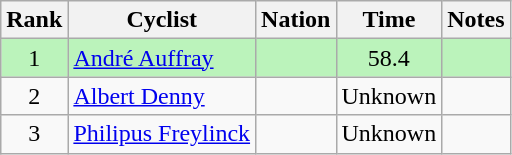<table class="wikitable sortable">
<tr>
<th>Rank</th>
<th>Cyclist</th>
<th>Nation</th>
<th>Time</th>
<th>Notes</th>
</tr>
<tr bgcolor=bbf3bb>
<td align=center>1</td>
<td><a href='#'>André Auffray</a></td>
<td></td>
<td align=center>58.4</td>
<td align=center></td>
</tr>
<tr>
<td align=center>2</td>
<td><a href='#'>Albert Denny</a></td>
<td></td>
<td align=center>Unknown</td>
<td></td>
</tr>
<tr>
<td align=center>3</td>
<td><a href='#'>Philipus Freylinck</a></td>
<td></td>
<td align=center>Unknown</td>
<td></td>
</tr>
</table>
